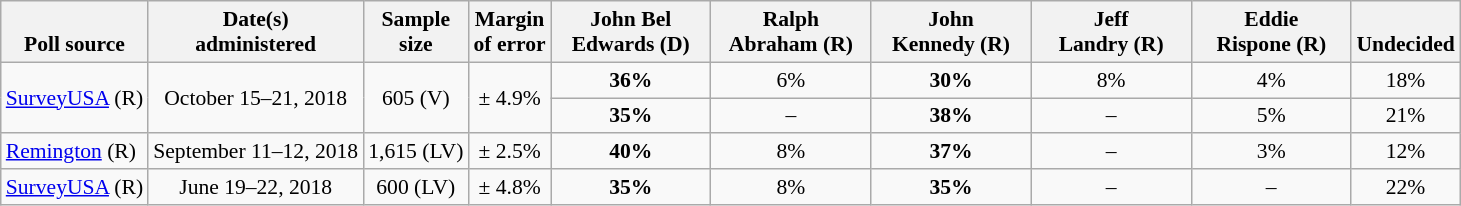<table class="wikitable" style="font-size:90%;text-align:center;">
<tr valign=bottom>
<th>Poll source</th>
<th>Date(s)<br>administered</th>
<th>Sample<br>size</th>
<th>Margin<br>of error</th>
<th style="width:100px;">John Bel<br>Edwards (D)</th>
<th style="width:100px;">Ralph<br>Abraham (R)</th>
<th style="width:100px;">John<br>Kennedy (R)</th>
<th style="width:100px;">Jeff<br>Landry (R)</th>
<th style="width:100px;">Eddie<br>Rispone (R)</th>
<th>Undecided</th>
</tr>
<tr>
<td rowspan=2 style="text-align:left;"><a href='#'>SurveyUSA</a> (R)</td>
<td rowspan=2>October 15–21, 2018</td>
<td rowspan=2>605 (V)</td>
<td rowspan=2>± 4.9%</td>
<td><strong>36%</strong></td>
<td>6%</td>
<td><strong>30%</strong></td>
<td>8%</td>
<td>4%</td>
<td>18%</td>
</tr>
<tr>
<td><strong>35%</strong></td>
<td>–</td>
<td><strong>38%</strong></td>
<td>–</td>
<td>5%</td>
<td>21%</td>
</tr>
<tr>
<td style="text-align:left;"><a href='#'>Remington</a> (R)</td>
<td>September 11–12, 2018</td>
<td>1,615 (LV)</td>
<td>± 2.5%</td>
<td><strong>40%</strong></td>
<td>8%</td>
<td><strong>37%</strong></td>
<td>–</td>
<td>3%</td>
<td>12%</td>
</tr>
<tr>
<td style="text-align:left;"><a href='#'>SurveyUSA</a> (R)</td>
<td>June 19–22, 2018</td>
<td>600 (LV)</td>
<td>± 4.8%</td>
<td><strong>35%</strong></td>
<td>8%</td>
<td><strong>35%</strong></td>
<td>–</td>
<td>–</td>
<td>22%</td>
</tr>
</table>
